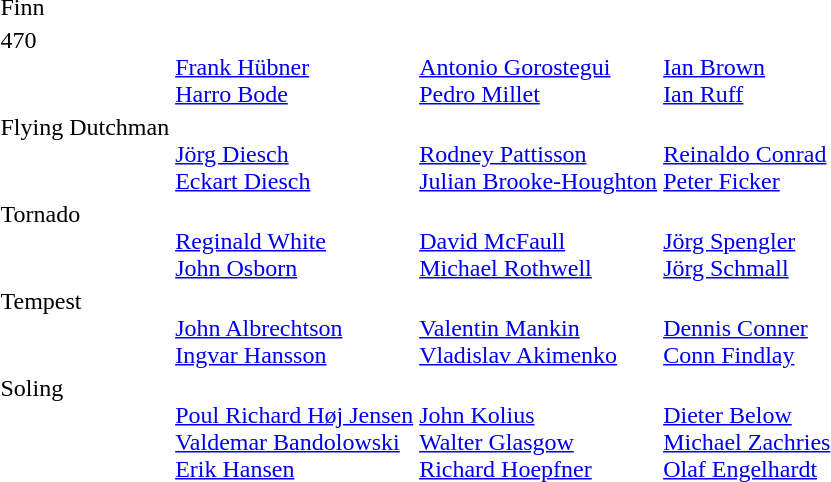<table>
<tr>
<td>Finn<br></td>
<td></td>
<td></td>
<td></td>
</tr>
<tr valign="top">
<td>470<br></td>
<td><br><a href='#'>Frank Hübner</a><br><a href='#'>Harro Bode</a></td>
<td><br><a href='#'>Antonio Gorostegui</a><br><a href='#'>Pedro Millet</a></td>
<td><br><a href='#'>Ian Brown</a><br><a href='#'>Ian Ruff</a></td>
</tr>
<tr valign="top">
<td>Flying Dutchman<br></td>
<td><br><a href='#'>Jörg Diesch</a><br><a href='#'>Eckart Diesch</a></td>
<td><br><a href='#'>Rodney Pattisson</a><br><a href='#'>Julian Brooke-Houghton</a></td>
<td><br><a href='#'>Reinaldo Conrad</a><br><a href='#'>Peter Ficker</a></td>
</tr>
<tr valign="top">
<td>Tornado<br></td>
<td><br><a href='#'>Reginald White</a><br><a href='#'>John Osborn</a></td>
<td><br><a href='#'>David McFaull</a><br><a href='#'>Michael Rothwell</a></td>
<td><br><a href='#'>Jörg Spengler</a><br><a href='#'>Jörg Schmall</a></td>
</tr>
<tr valign="top">
<td>Tempest<br></td>
<td><br><a href='#'>John Albrechtson</a><br><a href='#'>Ingvar Hansson</a></td>
<td><br><a href='#'>Valentin Mankin</a><br><a href='#'>Vladislav Akimenko</a></td>
<td><br><a href='#'>Dennis Conner</a><br><a href='#'>Conn Findlay</a></td>
</tr>
<tr valign="top">
<td>Soling<br></td>
<td><br><a href='#'>Poul Richard Høj Jensen</a><br><a href='#'>Valdemar Bandolowski</a><br><a href='#'>Erik Hansen</a></td>
<td><br><a href='#'>John Kolius</a><br><a href='#'>Walter Glasgow</a><br><a href='#'>Richard Hoepfner</a></td>
<td><br><a href='#'>Dieter Below</a><br><a href='#'>Michael Zachries</a><br><a href='#'>Olaf Engelhardt</a></td>
</tr>
</table>
